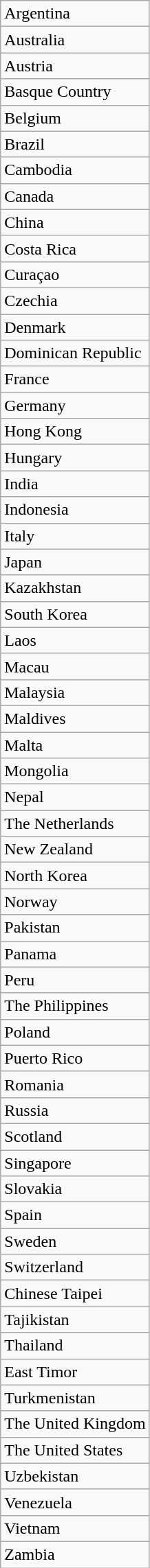<table class="wikitable">
<tr>
<td> Argentina</td>
</tr>
<tr>
<td> Australia</td>
</tr>
<tr>
<td> Austria</td>
</tr>
<tr>
<td> Basque Country</td>
</tr>
<tr>
<td> Belgium</td>
</tr>
<tr>
<td> Brazil</td>
</tr>
<tr>
<td> Cambodia</td>
</tr>
<tr>
<td> Canada</td>
</tr>
<tr>
<td> China</td>
</tr>
<tr>
<td> Costa Rica</td>
</tr>
<tr>
<td> Curaçao</td>
</tr>
<tr>
<td> Czechia</td>
</tr>
<tr>
<td> Denmark</td>
</tr>
<tr>
<td> Dominican Republic</td>
</tr>
<tr>
<td> France</td>
</tr>
<tr>
<td> Germany</td>
</tr>
<tr>
<td> Hong Kong</td>
</tr>
<tr>
<td> Hungary</td>
</tr>
<tr>
<td> India</td>
</tr>
<tr>
<td> Indonesia</td>
</tr>
<tr>
<td> Italy</td>
</tr>
<tr>
<td> Japan</td>
</tr>
<tr>
<td> Kazakhstan</td>
</tr>
<tr>
<td> South Korea</td>
</tr>
<tr>
<td> Laos</td>
</tr>
<tr>
<td> Macau</td>
</tr>
<tr>
<td> Malaysia</td>
</tr>
<tr>
<td> Maldives</td>
</tr>
<tr>
<td> Malta</td>
</tr>
<tr>
<td> Mongolia</td>
</tr>
<tr>
<td> Nepal</td>
</tr>
<tr>
<td> The Netherlands</td>
</tr>
<tr>
<td> New Zealand</td>
</tr>
<tr>
<td> North Korea</td>
</tr>
<tr>
<td> Norway</td>
</tr>
<tr>
<td> Pakistan</td>
</tr>
<tr>
<td> Panama</td>
</tr>
<tr>
<td> Peru</td>
</tr>
<tr>
<td> The Philippines</td>
</tr>
<tr>
<td> Poland</td>
</tr>
<tr>
<td> Puerto Rico</td>
</tr>
<tr>
<td> Romania</td>
</tr>
<tr>
<td> Russia</td>
</tr>
<tr>
<td> Scotland</td>
</tr>
<tr>
<td> Singapore</td>
</tr>
<tr>
<td> Slovakia</td>
</tr>
<tr>
<td> Spain</td>
</tr>
<tr>
<td> Sweden</td>
</tr>
<tr>
<td> Switzerland</td>
</tr>
<tr>
<td> Chinese Taipei</td>
</tr>
<tr>
<td> Tajikistan</td>
</tr>
<tr>
<td> Thailand</td>
</tr>
<tr>
<td> East Timor</td>
</tr>
<tr>
<td> Turkmenistan</td>
</tr>
<tr>
<td> The United Kingdom</td>
</tr>
<tr>
<td> The United States</td>
</tr>
<tr>
<td> Uzbekistan</td>
</tr>
<tr>
<td> Venezuela</td>
</tr>
<tr>
<td> Vietnam</td>
</tr>
<tr>
<td> Zambia</td>
</tr>
</table>
